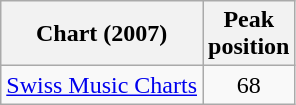<table class="wikitable">
<tr>
<th align="left">Chart (2007)</th>
<th align="left">Peak<br>position</th>
</tr>
<tr>
<td align="left"><a href='#'>Swiss Music Charts</a></td>
<td style="text-align:center;">68</td>
</tr>
</table>
